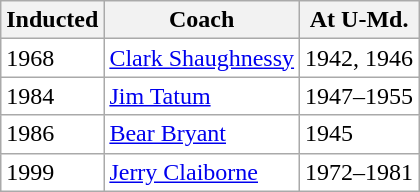<table class="wikitable" style="background:#ffffff;">
<tr>
<th>Inducted</th>
<th>Coach</th>
<th>At U-Md.</th>
</tr>
<tr>
<td>1968</td>
<td><a href='#'>Clark Shaughnessy</a></td>
<td>1942, 1946</td>
</tr>
<tr>
<td>1984</td>
<td><a href='#'>Jim Tatum</a></td>
<td>1947–1955</td>
</tr>
<tr>
<td>1986</td>
<td><a href='#'>Bear Bryant</a></td>
<td>1945</td>
</tr>
<tr>
<td>1999</td>
<td><a href='#'>Jerry Claiborne</a></td>
<td>1972–1981</td>
</tr>
</table>
